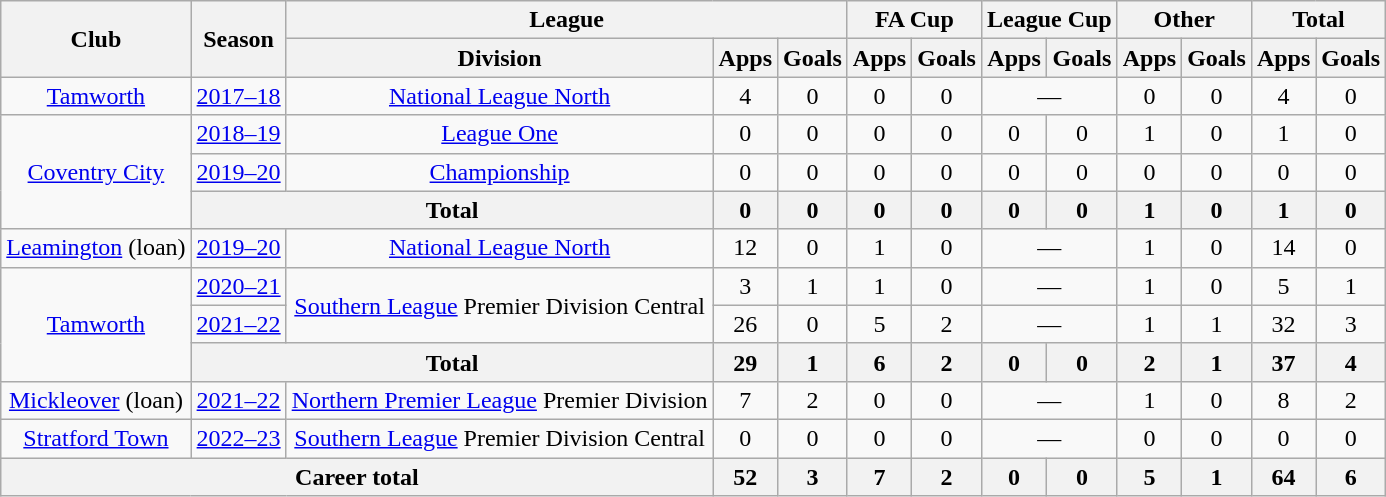<table class=wikitable style="text-align: center">
<tr>
<th rowspan=2>Club</th>
<th rowspan=2>Season</th>
<th colspan=3>League</th>
<th colspan=2>FA Cup</th>
<th colspan=2>League Cup</th>
<th colspan=2>Other</th>
<th colspan=2>Total</th>
</tr>
<tr>
<th>Division</th>
<th>Apps</th>
<th>Goals</th>
<th>Apps</th>
<th>Goals</th>
<th>Apps</th>
<th>Goals</th>
<th>Apps</th>
<th>Goals</th>
<th>Apps</th>
<th>Goals</th>
</tr>
<tr>
<td><a href='#'>Tamworth</a></td>
<td><a href='#'>2017–18</a></td>
<td><a href='#'>National League North</a></td>
<td>4</td>
<td>0</td>
<td>0</td>
<td>0</td>
<td colspan="2">—</td>
<td>0</td>
<td>0</td>
<td>4</td>
<td>0</td>
</tr>
<tr>
<td rowspan=3><a href='#'>Coventry City</a></td>
<td><a href='#'>2018–19</a></td>
<td><a href='#'>League One</a></td>
<td>0</td>
<td>0</td>
<td>0</td>
<td>0</td>
<td>0</td>
<td>0</td>
<td>1</td>
<td>0</td>
<td>1</td>
<td>0</td>
</tr>
<tr>
<td><a href='#'>2019–20</a></td>
<td><a href='#'>Championship</a></td>
<td>0</td>
<td>0</td>
<td>0</td>
<td>0</td>
<td>0</td>
<td>0</td>
<td>0</td>
<td>0</td>
<td>0</td>
<td>0</td>
</tr>
<tr>
<th colspan=2>Total</th>
<th>0</th>
<th>0</th>
<th>0</th>
<th>0</th>
<th>0</th>
<th>0</th>
<th>1</th>
<th>0</th>
<th>1</th>
<th>0</th>
</tr>
<tr>
<td><a href='#'>Leamington</a> (loan)</td>
<td><a href='#'>2019–20</a></td>
<td><a href='#'>National League North</a></td>
<td>12</td>
<td>0</td>
<td>1</td>
<td>0</td>
<td colspan="2">—</td>
<td>1</td>
<td>0</td>
<td>14</td>
<td>0</td>
</tr>
<tr>
<td rowspan="3"><a href='#'>Tamworth</a></td>
<td><a href='#'>2020–21</a></td>
<td rowspan="2"><a href='#'>Southern League</a> Premier Division Central</td>
<td>3</td>
<td>1</td>
<td>1</td>
<td>0</td>
<td colspan="2">—</td>
<td>1</td>
<td>0</td>
<td>5</td>
<td>1</td>
</tr>
<tr>
<td><a href='#'>2021–22</a></td>
<td>26</td>
<td>0</td>
<td>5</td>
<td>2</td>
<td colspan="2">—</td>
<td>1</td>
<td>1</td>
<td>32</td>
<td>3</td>
</tr>
<tr>
<th colspan=2>Total</th>
<th>29</th>
<th>1</th>
<th>6</th>
<th>2</th>
<th>0</th>
<th>0</th>
<th>2</th>
<th>1</th>
<th>37</th>
<th>4</th>
</tr>
<tr>
<td><a href='#'>Mickleover</a> (loan)</td>
<td><a href='#'>2021–22</a></td>
<td><a href='#'>Northern Premier League</a> Premier Division</td>
<td>7</td>
<td>2</td>
<td>0</td>
<td>0</td>
<td colspan="2">—</td>
<td>1</td>
<td>0</td>
<td>8</td>
<td>2</td>
</tr>
<tr>
<td><a href='#'>Stratford Town</a></td>
<td><a href='#'>2022–23</a></td>
<td><a href='#'>Southern League</a> Premier Division Central</td>
<td>0</td>
<td>0</td>
<td>0</td>
<td>0</td>
<td colspan="2">—</td>
<td>0</td>
<td>0</td>
<td>0</td>
<td>0</td>
</tr>
<tr>
<th colspan=3>Career total</th>
<th>52</th>
<th>3</th>
<th>7</th>
<th>2</th>
<th>0</th>
<th>0</th>
<th>5</th>
<th>1</th>
<th>64</th>
<th>6</th>
</tr>
</table>
